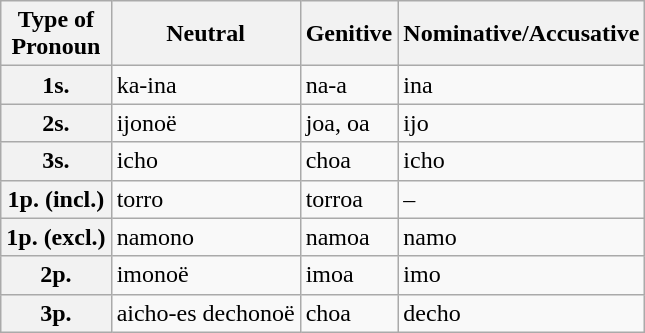<table class="wikitable">
<tr>
<th>Type of<br> Pronoun</th>
<th c=01>Neutral</th>
<th c=02>Genitive</th>
<th c=03>Nominative/Accusative</th>
</tr>
<tr>
<th>1s.</th>
<td c=01>ka-ina</td>
<td c=02>na-a</td>
<td c=03>ina</td>
</tr>
<tr>
<th>2s.</th>
<td c=01>ijonoë</td>
<td c=02>joa, oa</td>
<td c=03>ijo</td>
</tr>
<tr>
<th>3s.</th>
<td c=01>icho</td>
<td c=02>choa</td>
<td c=03>icho</td>
</tr>
<tr>
<th>1p. (incl.)</th>
<td c=01>torro</td>
<td c=02>torroa</td>
<td c=03>–</td>
</tr>
<tr>
<th>1p. (excl.)</th>
<td c=01>namono</td>
<td c=02>namoa</td>
<td c=03>namo</td>
</tr>
<tr>
<th>2p.</th>
<td c=01>imonoë</td>
<td c=02>imoa</td>
<td c=03>imo</td>
</tr>
<tr>
<th>3p.</th>
<td c=01>aicho-es dechonoë</td>
<td c=02>choa</td>
<td c=03>decho</td>
</tr>
</table>
